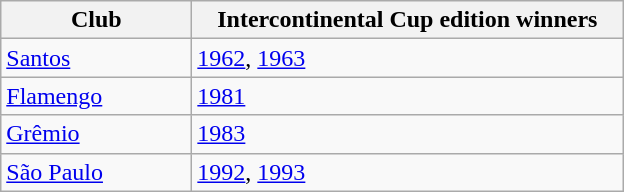<table class=wikitable>
<tr>
<th width=120>Club</th>
<th width=280>Intercontinental Cup edition winners</th>
</tr>
<tr>
<td><a href='#'>Santos</a></td>
<td><a href='#'>1962</a>, <a href='#'>1963</a></td>
</tr>
<tr>
<td><a href='#'>Flamengo</a></td>
<td><a href='#'>1981</a></td>
</tr>
<tr>
<td><a href='#'>Grêmio</a></td>
<td><a href='#'>1983</a></td>
</tr>
<tr>
<td><a href='#'>São Paulo</a></td>
<td><a href='#'>1992</a>, <a href='#'>1993</a></td>
</tr>
</table>
